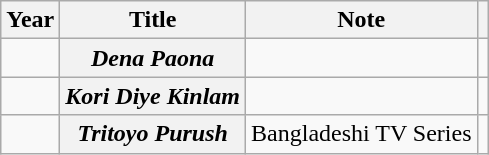<table class="wikitable">
<tr>
<th>Year</th>
<th>Title</th>
<th>Note</th>
<th></th>
</tr>
<tr>
<td></td>
<th><em>Dena Paona</em></th>
<td></td>
<td></td>
</tr>
<tr>
<td></td>
<th><em>Kori Diye Kinlam</em></th>
<td></td>
<td></td>
</tr>
<tr>
<td></td>
<th><em>Tritoyo Purush</em></th>
<td>Bangladeshi TV Series</td>
<td></td>
</tr>
</table>
